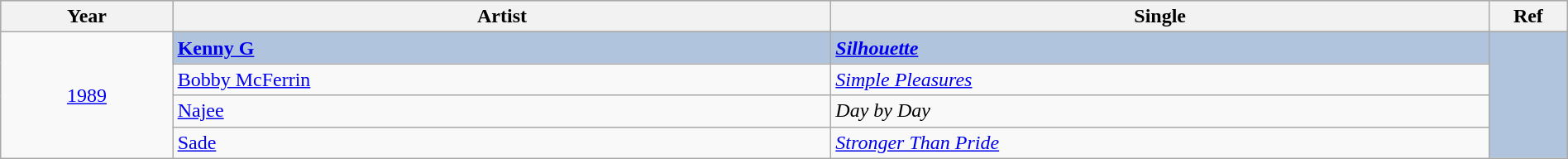<table class="wikitable" style="width:100%;">
<tr style="background:#bebebe;">
<th style="width:11%;">Year</th>
<th style="width:42%;">Artist</th>
<th style="width:42%;">Single</th>
<th style="width:5%;">Ref</th>
</tr>
<tr>
<td rowspan="5" align="center"><a href='#'>1989</a></td>
</tr>
<tr style="background:#B0C4DE">
<td><strong><a href='#'>Kenny G</a></strong></td>
<td><strong><em><a href='#'>Silhouette</a></em></strong></td>
<td rowspan="5" align="center"></td>
</tr>
<tr>
<td><a href='#'>Bobby McFerrin</a></td>
<td><em><a href='#'>Simple Pleasures</a></em></td>
</tr>
<tr>
<td><a href='#'>Najee</a></td>
<td><em>Day by Day</em></td>
</tr>
<tr>
<td><a href='#'>Sade</a></td>
<td><em><a href='#'>Stronger Than Pride</a></em></td>
</tr>
</table>
